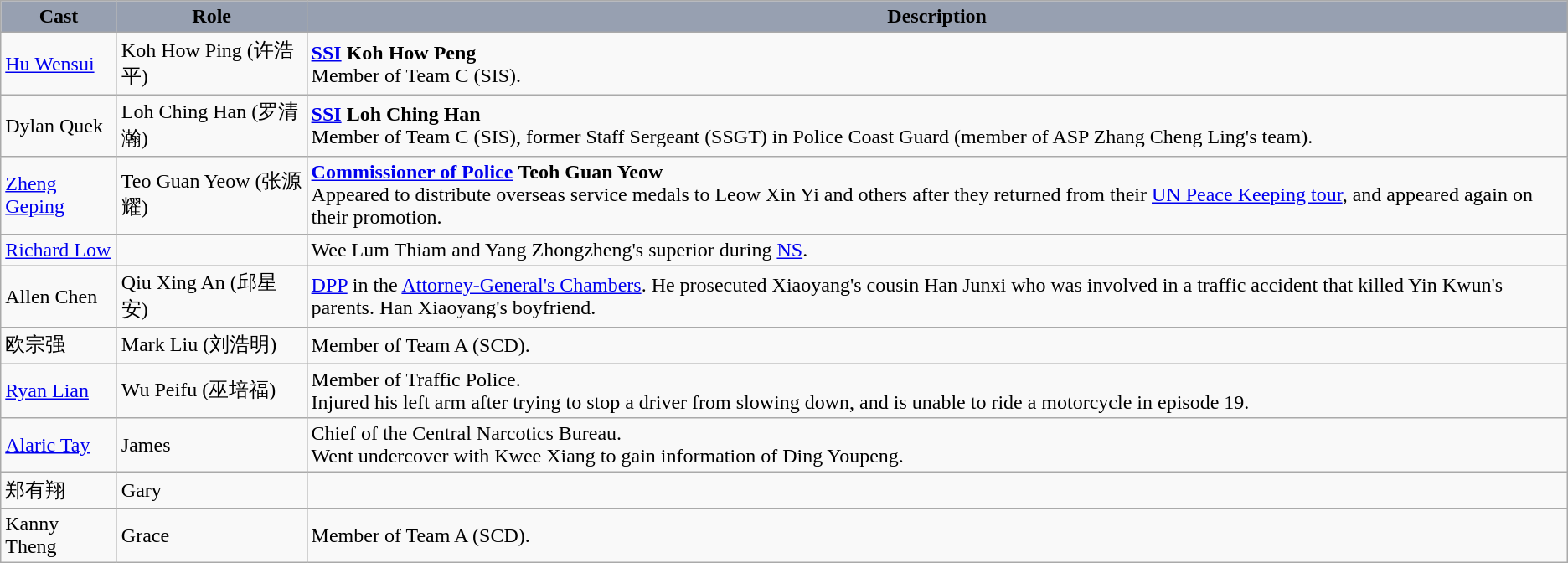<table class="wikitable">
<tr>
<th style="background:#97A0B1">Cast</th>
<th style="background:#97A0B1">Role</th>
<th style="background:#97A0B1">Description</th>
</tr>
<tr>
<td><a href='#'>Hu Wensui</a></td>
<td>Koh How Ping (许浩平)</td>
<td><strong><a href='#'>SSI</a> Koh How Peng</strong> <br>Member of Team C (SIS).</td>
</tr>
<tr>
<td>Dylan Quek</td>
<td>Loh Ching Han (罗清瀚)</td>
<td><strong><a href='#'>SSI</a> Loh Ching Han</strong> <br>Member of Team C (SIS), former Staff Sergeant (SSGT) in Police Coast Guard (member of ASP Zhang Cheng Ling's team).</td>
</tr>
<tr>
<td><a href='#'>Zheng Geping</a></td>
<td>Teo Guan Yeow (张源耀)</td>
<td><strong><a href='#'>Commissioner of Police</a></strong> <strong>Teoh Guan Yeow</strong> <br>Appeared to distribute overseas service medals to Leow Xin Yi and others after they returned from their <a href='#'>UN Peace Keeping tour</a>, and appeared again on their promotion.</td>
</tr>
<tr>
<td><a href='#'>Richard Low</a></td>
<td></td>
<td>Wee Lum Thiam and Yang Zhongzheng's superior during <a href='#'>NS</a>.</td>
</tr>
<tr>
<td>Allen Chen</td>
<td>Qiu Xing An (邱星安)</td>
<td><a href='#'>DPP</a> in the <a href='#'>Attorney-General's Chambers</a>. He prosecuted Xiaoyang's cousin Han Junxi who was involved in a traffic accident that killed Yin Kwun's parents. Han Xiaoyang's boyfriend.</td>
</tr>
<tr>
<td>欧宗强</td>
<td>Mark Liu (刘浩明)</td>
<td>Member of Team A (SCD).</td>
</tr>
<tr>
<td><a href='#'>Ryan Lian</a></td>
<td>Wu Peifu (巫培福)</td>
<td>Member of Traffic Police.<br>Injured his left arm after trying to stop a driver from slowing down, and is unable to ride a motorcycle in episode 19.</td>
</tr>
<tr>
<td><a href='#'>Alaric Tay</a></td>
<td>James</td>
<td>Chief of the Central Narcotics Bureau.<br>Went undercover with Kwee Xiang to gain information of Ding Youpeng.</td>
</tr>
<tr>
<td>郑有翔</td>
<td>Gary</td>
<td></td>
</tr>
<tr>
<td>Kanny Theng</td>
<td>Grace</td>
<td>Member of Team A (SCD).</td>
</tr>
</table>
